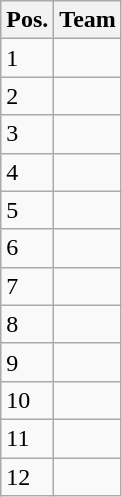<table class="wikitable">
<tr>
<th>Pos.</th>
<th>Team</th>
</tr>
<tr>
<td>1</td>
<td></td>
</tr>
<tr>
<td>2</td>
<td></td>
</tr>
<tr>
<td>3</td>
<td></td>
</tr>
<tr>
<td>4</td>
<td></td>
</tr>
<tr>
<td>5</td>
<td></td>
</tr>
<tr>
<td>6</td>
<td></td>
</tr>
<tr>
<td>7</td>
<td></td>
</tr>
<tr>
<td>8</td>
<td></td>
</tr>
<tr>
<td>9</td>
<td></td>
</tr>
<tr>
<td>10</td>
<td></td>
</tr>
<tr>
<td>11</td>
<td></td>
</tr>
<tr>
<td>12</td>
<td></td>
</tr>
</table>
